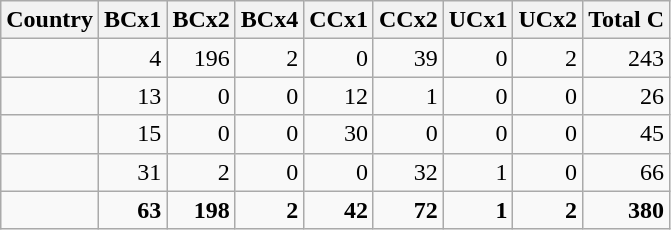<table class="wikitable mw-datatable sortable">
<tr>
<th>Country</th>
<th>BCx1</th>
<th>BCx2</th>
<th>BCx4</th>
<th>CCx1</th>
<th>CCx2</th>
<th>UCx1</th>
<th>UCx2</th>
<th>Total C</th>
</tr>
<tr>
<td></td>
<td align=right>4</td>
<td align=right>196</td>
<td align=right>2</td>
<td align=right>0</td>
<td align=right>39</td>
<td align=right>0</td>
<td align=right>2</td>
<td align=right>243</td>
</tr>
<tr>
<td></td>
<td align=right>13</td>
<td align=right>0</td>
<td align=right>0</td>
<td align=right>12</td>
<td align=right>1</td>
<td align=right>0</td>
<td align=right>0</td>
<td align=right>26</td>
</tr>
<tr>
<td></td>
<td align=right>15</td>
<td align=right>0</td>
<td align=right>0</td>
<td align=right>30</td>
<td align=right>0</td>
<td align=right>0</td>
<td align=right>0</td>
<td align=right>45</td>
</tr>
<tr>
<td></td>
<td align=right>31</td>
<td align=right>2</td>
<td align=right>0</td>
<td align=right>0</td>
<td align=right>32</td>
<td align=right>1</td>
<td align=right>0</td>
<td align=right>66</td>
</tr>
<tr class="sortbottom" style="font-weight:bold">
<td></td>
<td align=right>63</td>
<td align=right>198</td>
<td align=right>2</td>
<td align=right>42</td>
<td align=right>72</td>
<td align=right>1</td>
<td align=right>2</td>
<td align=right>380</td>
</tr>
</table>
